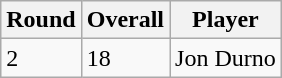<table class="wikitable">
<tr>
<th>Round</th>
<th>Overall</th>
<th>Player</th>
</tr>
<tr>
<td>2</td>
<td>18</td>
<td>Jon Durno</td>
</tr>
</table>
